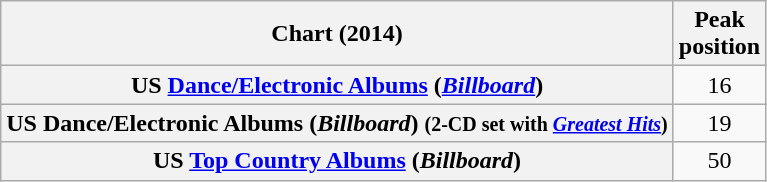<table class="wikitable sortable plainrowheaders">
<tr>
<th scope="col">Chart (2014)</th>
<th scope="col">Peak<br>position</th>
</tr>
<tr>
<th scope="row">US <a href='#'>Dance/Electronic Albums</a> (<em><a href='#'>Billboard</a></em>)</th>
<td style="text-align:center;">16</td>
</tr>
<tr>
<th scope="row">US Dance/Electronic Albums (<em>Billboard</em>) <small>(2-CD set with <em><a href='#'>Greatest Hits</a></em>)</small></th>
<td style="text-align:center;">19</td>
</tr>
<tr>
<th scope="row">US <a href='#'>Top Country Albums</a> (<em>Billboard</em>)</th>
<td style="text-align:center;">50</td>
</tr>
</table>
